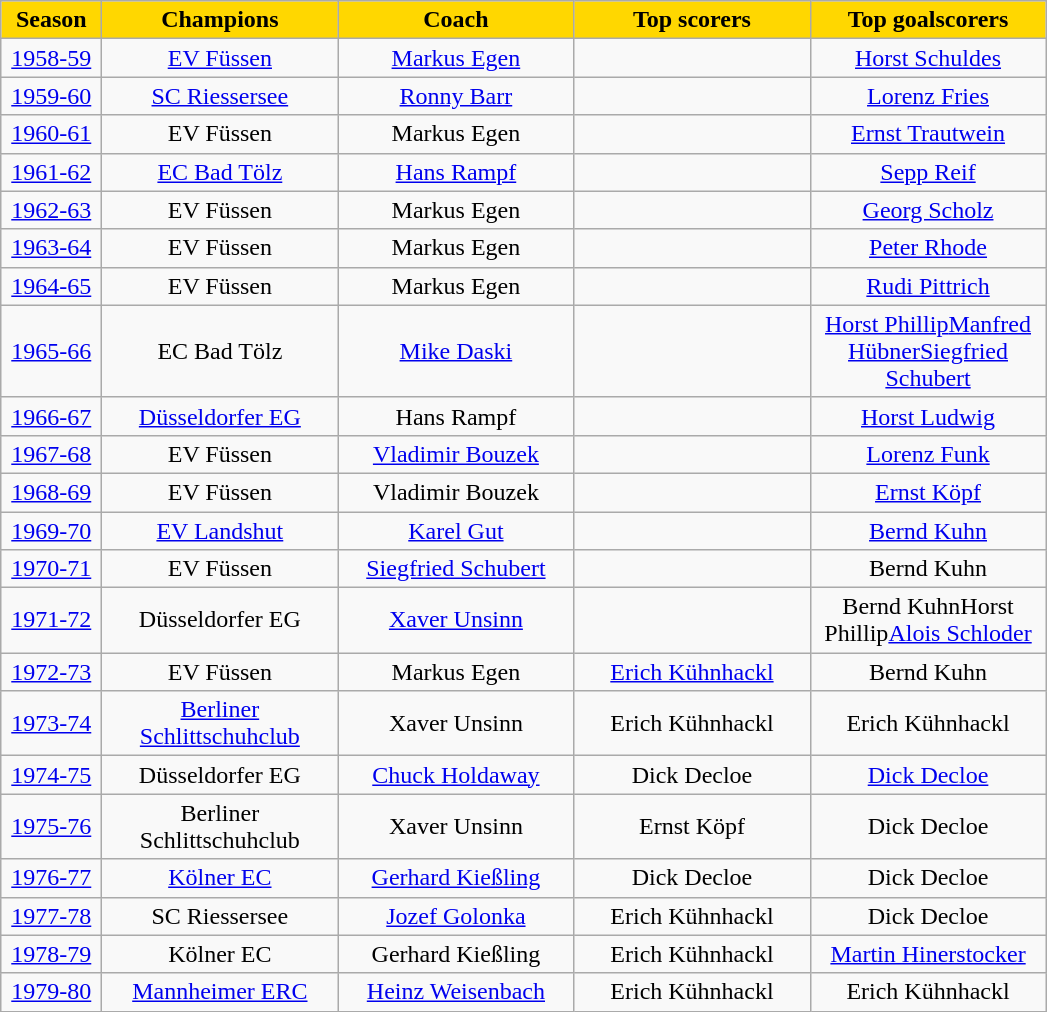<table class="wikitable">
<tr align="center" bgcolor="#FFD700">
<td width=60><strong>Season</strong></td>
<td width=150><strong>Champions</strong></td>
<td width=150><strong>Coach</strong></td>
<td width=150><strong>Top scorers</strong></td>
<td width=150><strong>Top goalscorers</strong></td>
</tr>
<tr align="center">
<td><a href='#'>1958-59</a></td>
<td><a href='#'>EV Füssen</a></td>
<td><a href='#'>Markus Egen</a></td>
<td></td>
<td><a href='#'>Horst Schuldes</a></td>
</tr>
<tr align="center">
<td><a href='#'>1959-60</a></td>
<td><a href='#'>SC Riessersee</a></td>
<td><a href='#'>Ronny Barr</a></td>
<td></td>
<td><a href='#'>Lorenz Fries</a></td>
</tr>
<tr align="center">
<td><a href='#'>1960-61</a></td>
<td>EV Füssen</td>
<td>Markus Egen</td>
<td></td>
<td><a href='#'>Ernst Trautwein</a></td>
</tr>
<tr align="center">
<td><a href='#'>1961-62</a></td>
<td><a href='#'>EC Bad Tölz</a></td>
<td><a href='#'>Hans Rampf</a></td>
<td></td>
<td><a href='#'>Sepp Reif</a></td>
</tr>
<tr align="center">
<td><a href='#'>1962-63</a></td>
<td>EV Füssen</td>
<td>Markus Egen</td>
<td></td>
<td><a href='#'>Georg Scholz</a></td>
</tr>
<tr align="center">
<td><a href='#'>1963-64</a></td>
<td>EV Füssen</td>
<td>Markus Egen</td>
<td></td>
<td><a href='#'>Peter Rhode</a></td>
</tr>
<tr align="center">
<td><a href='#'>1964-65</a></td>
<td>EV Füssen</td>
<td>Markus Egen</td>
<td></td>
<td><a href='#'>Rudi Pittrich</a></td>
</tr>
<tr align="center">
<td><a href='#'>1965-66</a></td>
<td>EC Bad Tölz</td>
<td><a href='#'>Mike Daski</a></td>
<td></td>
<td><a href='#'>Horst Phillip</a><a href='#'>Manfred Hübner</a><a href='#'>Siegfried Schubert</a></td>
</tr>
<tr align="center">
<td><a href='#'>1966-67</a></td>
<td><a href='#'>Düsseldorfer EG</a></td>
<td>Hans Rampf</td>
<td></td>
<td><a href='#'>Horst Ludwig</a></td>
</tr>
<tr align="center">
<td><a href='#'>1967-68</a></td>
<td>EV Füssen</td>
<td><a href='#'>Vladimir Bouzek</a></td>
<td></td>
<td><a href='#'>Lorenz Funk</a></td>
</tr>
<tr align="center">
<td><a href='#'>1968-69</a></td>
<td>EV Füssen</td>
<td>Vladimir Bouzek</td>
<td></td>
<td><a href='#'>Ernst Köpf</a></td>
</tr>
<tr align="center">
<td><a href='#'>1969-70</a></td>
<td><a href='#'>EV Landshut</a></td>
<td><a href='#'>Karel Gut</a></td>
<td></td>
<td><a href='#'>Bernd Kuhn</a></td>
</tr>
<tr align="center">
<td><a href='#'>1970-71</a></td>
<td>EV Füssen</td>
<td><a href='#'>Siegfried Schubert</a></td>
<td></td>
<td>Bernd Kuhn</td>
</tr>
<tr align="center">
<td><a href='#'>1971-72</a></td>
<td>Düsseldorfer EG</td>
<td><a href='#'>Xaver Unsinn</a></td>
<td></td>
<td>Bernd KuhnHorst Phillip<a href='#'>Alois Schloder</a></td>
</tr>
<tr align="center">
<td><a href='#'>1972-73</a></td>
<td>EV Füssen</td>
<td>Markus Egen</td>
<td><a href='#'>Erich Kühnhackl</a></td>
<td>Bernd Kuhn</td>
</tr>
<tr align="center">
<td><a href='#'>1973-74</a></td>
<td><a href='#'>Berliner Schlittschuhclub</a></td>
<td>Xaver Unsinn</td>
<td>Erich Kühnhackl</td>
<td>Erich Kühnhackl</td>
</tr>
<tr align="center">
<td><a href='#'>1974-75</a></td>
<td>Düsseldorfer EG</td>
<td><a href='#'>Chuck Holdaway</a></td>
<td>Dick Decloe</td>
<td><a href='#'>Dick Decloe</a></td>
</tr>
<tr align="center">
<td><a href='#'>1975-76</a></td>
<td>Berliner Schlittschuhclub</td>
<td>Xaver Unsinn</td>
<td>Ernst Köpf</td>
<td>Dick Decloe</td>
</tr>
<tr align="center">
<td><a href='#'>1976-77</a></td>
<td><a href='#'>Kölner EC</a></td>
<td><a href='#'>Gerhard Kießling</a></td>
<td>Dick Decloe</td>
<td>Dick Decloe</td>
</tr>
<tr align="center">
<td><a href='#'>1977-78</a></td>
<td>SC Riessersee</td>
<td><a href='#'>Jozef Golonka</a></td>
<td>Erich Kühnhackl</td>
<td>Dick Decloe</td>
</tr>
<tr align="center">
<td><a href='#'>1978-79</a></td>
<td>Kölner EC</td>
<td>Gerhard Kießling</td>
<td>Erich Kühnhackl</td>
<td><a href='#'>Martin Hinerstocker</a></td>
</tr>
<tr align="center">
<td><a href='#'>1979-80</a></td>
<td><a href='#'>Mannheimer ERC</a></td>
<td><a href='#'>Heinz Weisenbach</a></td>
<td>Erich Kühnhackl</td>
<td>Erich Kühnhackl</td>
</tr>
</table>
